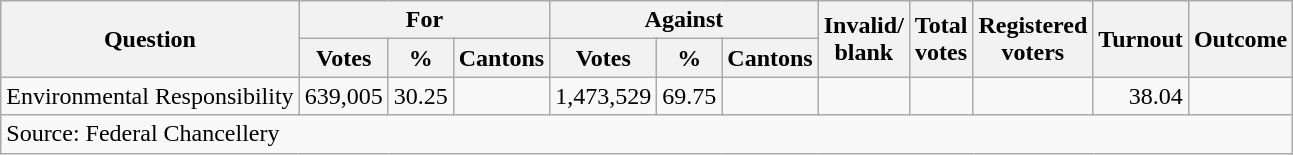<table class="wikitable" style="text-align:right">
<tr>
<th rowspan="2">Question</th>
<th colspan="3">For</th>
<th colspan="3">Against</th>
<th rowspan="2">Invalid/<br>blank</th>
<th rowspan="2">Total<br>votes</th>
<th rowspan="2">Registered<br>voters</th>
<th rowspan="2">Turnout</th>
<th rowspan="2">Outcome</th>
</tr>
<tr>
<th>Votes</th>
<th>%</th>
<th>Cantons</th>
<th>Votes</th>
<th>%</th>
<th>Cantons</th>
</tr>
<tr>
<td align="left">Environmental Responsibility</td>
<td>639,005</td>
<td>30.25</td>
<td></td>
<td>1,473,529</td>
<td>69.75</td>
<td></td>
<td></td>
<td></td>
<td></td>
<td>38.04</td>
<td></td>
</tr>
<tr>
<td colspan="14" align="left">Source: Federal Chancellery</td>
</tr>
</table>
